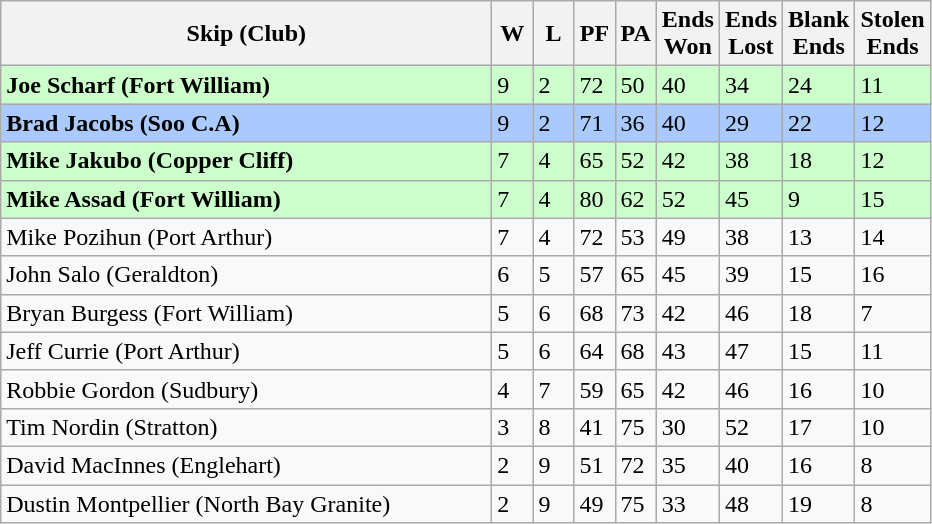<table class="wikitable">
<tr>
<th bgcolor="#efefef" width="320">Skip (Club)</th>
<th bgcolor="#efefef" width="20">W</th>
<th bgcolor="#efefef" width="20">L</th>
<th bgcolor="#efefef" width="20">PF</th>
<th bgcolor="#efefef" width="20">PA</th>
<th bgcolor="#efefef" width="20">Ends <br> Won</th>
<th bgcolor="#efefef" width="20">Ends <br> Lost</th>
<th bgcolor="#efefef" width="20">Blank <br> Ends</th>
<th bgcolor="#efefef" width="20">Stolen <br> Ends</th>
</tr>
<tr bgcolor="#ccffcc">
<td><strong>Joe Scharf (Fort William)</strong></td>
<td>9</td>
<td>2</td>
<td>72</td>
<td>50</td>
<td>40</td>
<td>34</td>
<td>24</td>
<td>11</td>
</tr>
<tr bgcolor="#aac9fc">
<td><strong>Brad Jacobs (Soo C.A)</strong></td>
<td>9</td>
<td>2</td>
<td>71</td>
<td>36</td>
<td>40</td>
<td>29</td>
<td>22</td>
<td>12</td>
</tr>
<tr bgcolor="#ccffcc">
<td><strong>Mike Jakubo (Copper Cliff)</strong></td>
<td>7</td>
<td>4</td>
<td>65</td>
<td>52</td>
<td>42</td>
<td>38</td>
<td>18</td>
<td>12</td>
</tr>
<tr bgcolor="#ccffcc">
<td><strong>Mike Assad (Fort William)</strong></td>
<td>7</td>
<td>4</td>
<td>80</td>
<td>62</td>
<td>52</td>
<td>45</td>
<td>9</td>
<td>15</td>
</tr>
<tr>
<td>Mike Pozihun (Port Arthur)</td>
<td>7</td>
<td>4</td>
<td>72</td>
<td>53</td>
<td>49</td>
<td>38</td>
<td>13</td>
<td>14</td>
</tr>
<tr>
<td>John Salo (Geraldton)</td>
<td>6</td>
<td>5</td>
<td>57</td>
<td>65</td>
<td>45</td>
<td>39</td>
<td>15</td>
<td>16</td>
</tr>
<tr>
<td>Bryan Burgess (Fort William)</td>
<td>5</td>
<td>6</td>
<td>68</td>
<td>73</td>
<td>42</td>
<td>46</td>
<td>18</td>
<td>7</td>
</tr>
<tr>
<td>Jeff Currie (Port Arthur)</td>
<td>5</td>
<td>6</td>
<td>64</td>
<td>68</td>
<td>43</td>
<td>47</td>
<td>15</td>
<td>11</td>
</tr>
<tr>
<td>Robbie Gordon (Sudbury)</td>
<td>4</td>
<td>7</td>
<td>59</td>
<td>65</td>
<td>42</td>
<td>46</td>
<td>16</td>
<td>10</td>
</tr>
<tr>
<td>Tim Nordin (Stratton)</td>
<td>3</td>
<td>8</td>
<td>41</td>
<td>75</td>
<td>30</td>
<td>52</td>
<td>17</td>
<td>10</td>
</tr>
<tr>
<td>David MacInnes (Englehart)</td>
<td>2</td>
<td>9</td>
<td>51</td>
<td>72</td>
<td>35</td>
<td>40</td>
<td>16</td>
<td>8</td>
</tr>
<tr>
<td>Dustin Montpellier (North Bay Granite)</td>
<td>2</td>
<td>9</td>
<td>49</td>
<td>75</td>
<td>33</td>
<td>48</td>
<td>19</td>
<td>8</td>
</tr>
</table>
